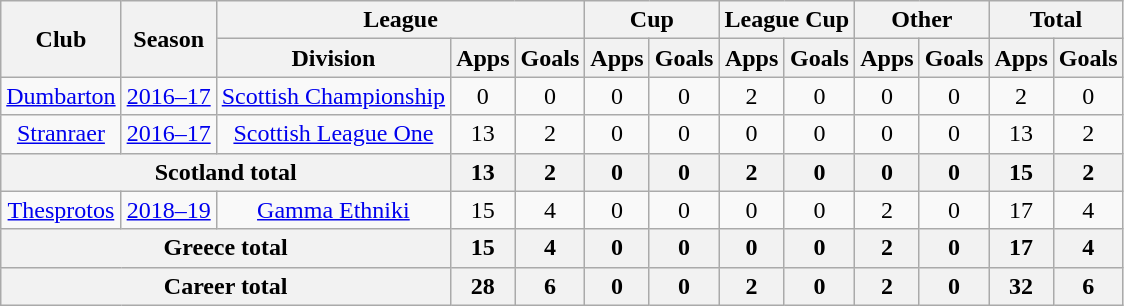<table class=wikitable style="text-align: center;">
<tr>
<th rowspan=2>Club</th>
<th rowspan=2>Season</th>
<th colspan=3>League</th>
<th colspan=2>Cup</th>
<th colspan=2>League Cup</th>
<th colspan=2>Other</th>
<th colspan=2>Total</th>
</tr>
<tr>
<th>Division</th>
<th>Apps</th>
<th>Goals</th>
<th>Apps</th>
<th>Goals</th>
<th>Apps</th>
<th>Goals</th>
<th>Apps</th>
<th>Goals</th>
<th>Apps</th>
<th>Goals</th>
</tr>
<tr>
<td rowspan=1><a href='#'>Dumbarton</a></td>
<td><a href='#'>2016–17</a></td>
<td><a href='#'>Scottish Championship</a></td>
<td>0</td>
<td>0</td>
<td>0</td>
<td>0</td>
<td>2</td>
<td>0</td>
<td>0</td>
<td>0</td>
<td>2</td>
<td>0</td>
</tr>
<tr>
<td rowspan=1><a href='#'>Stranraer</a></td>
<td><a href='#'>2016–17</a></td>
<td><a href='#'>Scottish League One</a></td>
<td>13</td>
<td>2</td>
<td>0</td>
<td>0</td>
<td>0</td>
<td>0</td>
<td>0</td>
<td>0</td>
<td>13</td>
<td>2</td>
</tr>
<tr>
<th colspan=3>Scotland total</th>
<th>13</th>
<th>2</th>
<th>0</th>
<th>0</th>
<th>2</th>
<th>0</th>
<th>0</th>
<th>0</th>
<th>15</th>
<th>2</th>
</tr>
<tr>
<td rowspan=1><a href='#'>Thesprotos</a></td>
<td><a href='#'>2018–19</a></td>
<td><a href='#'>Gamma Ethniki</a></td>
<td>15</td>
<td>4</td>
<td>0</td>
<td>0</td>
<td>0</td>
<td>0</td>
<td>2</td>
<td>0</td>
<td>17</td>
<td>4</td>
</tr>
<tr>
<th colspan=3>Greece total</th>
<th>15</th>
<th>4</th>
<th>0</th>
<th>0</th>
<th>0</th>
<th>0</th>
<th>2</th>
<th>0</th>
<th>17</th>
<th>4</th>
</tr>
<tr>
<th colspan=3>Career total</th>
<th>28</th>
<th>6</th>
<th>0</th>
<th>0</th>
<th>2</th>
<th>0</th>
<th>2</th>
<th>0</th>
<th>32</th>
<th>6</th>
</tr>
</table>
